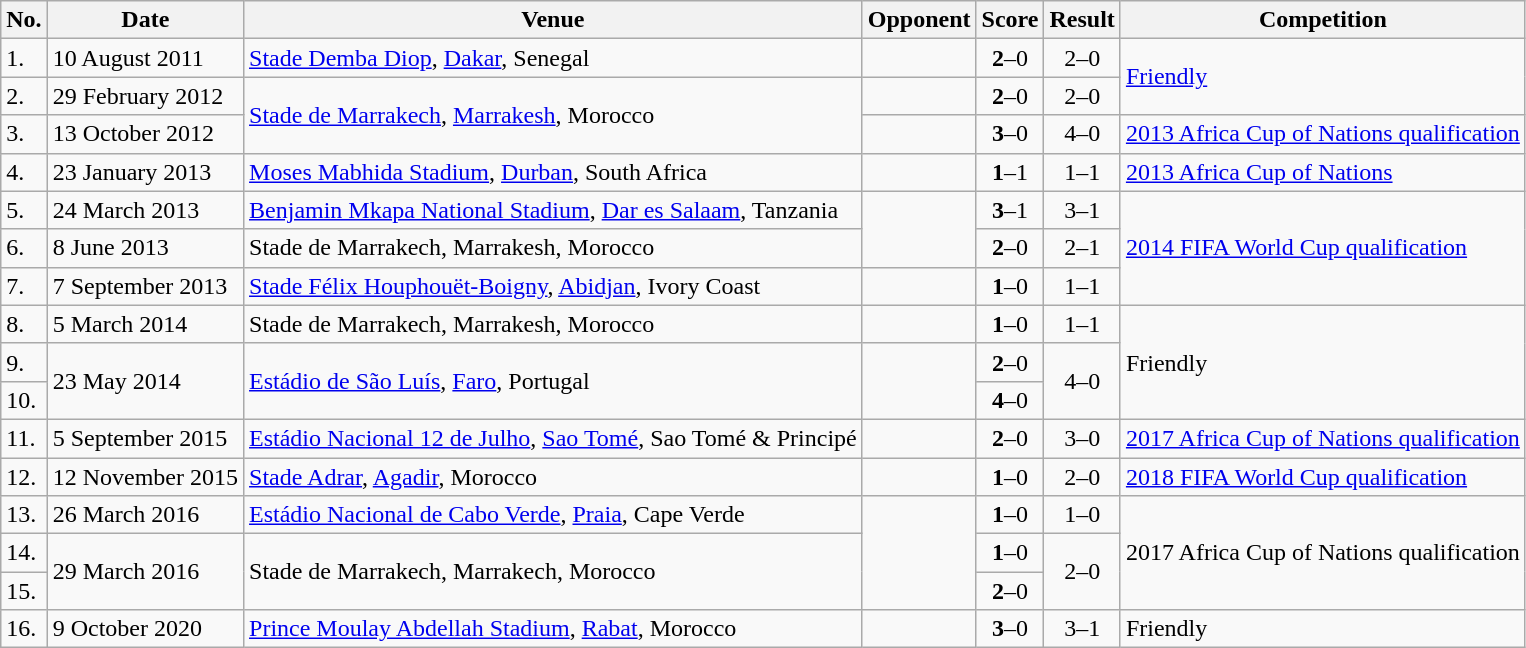<table class="wikitable">
<tr>
<th>No.</th>
<th>Date</th>
<th>Venue</th>
<th>Opponent</th>
<th>Score</th>
<th>Result</th>
<th>Competition</th>
</tr>
<tr>
<td>1.</td>
<td>10 August 2011</td>
<td><a href='#'>Stade Demba Diop</a>, <a href='#'>Dakar</a>, Senegal</td>
<td></td>
<td align=center><strong>2</strong>–0</td>
<td align=center>2–0</td>
<td rowspan=2><a href='#'>Friendly</a></td>
</tr>
<tr>
<td>2.</td>
<td>29 February 2012</td>
<td rowspan=2><a href='#'>Stade de Marrakech</a>, <a href='#'>Marrakesh</a>, Morocco</td>
<td></td>
<td align=center><strong>2</strong>–0</td>
<td align=center>2–0</td>
</tr>
<tr>
<td>3.</td>
<td>13 October 2012</td>
<td></td>
<td align=center><strong>3</strong>–0</td>
<td align=center>4–0</td>
<td><a href='#'>2013 Africa Cup of Nations qualification</a></td>
</tr>
<tr>
<td>4.</td>
<td>23 January 2013</td>
<td><a href='#'>Moses Mabhida Stadium</a>, <a href='#'>Durban</a>, South Africa</td>
<td></td>
<td align=center><strong>1</strong>–1</td>
<td align=center>1–1</td>
<td><a href='#'>2013 Africa Cup of Nations</a></td>
</tr>
<tr>
<td>5.</td>
<td>24 March 2013</td>
<td><a href='#'>Benjamin Mkapa National Stadium</a>, <a href='#'>Dar es Salaam</a>, Tanzania</td>
<td rowspan=2></td>
<td align=center><strong>3</strong>–1</td>
<td align=center>3–1</td>
<td rowspan=3><a href='#'>2014 FIFA World Cup qualification</a></td>
</tr>
<tr>
<td>6.</td>
<td>8 June 2013</td>
<td>Stade de Marrakech, Marrakesh, Morocco</td>
<td align=center><strong>2</strong>–0</td>
<td align=center>2–1</td>
</tr>
<tr>
<td>7.</td>
<td>7 September 2013</td>
<td><a href='#'>Stade Félix Houphouët-Boigny</a>, <a href='#'>Abidjan</a>, Ivory Coast</td>
<td></td>
<td align=center><strong>1</strong>–0</td>
<td align=center>1–1</td>
</tr>
<tr>
<td>8.</td>
<td>5 March 2014</td>
<td>Stade de Marrakech, Marrakesh, Morocco</td>
<td></td>
<td align=center><strong>1</strong>–0</td>
<td align=center>1–1</td>
<td rowspan=3>Friendly</td>
</tr>
<tr>
<td>9.</td>
<td rowspan=2>23 May 2014</td>
<td rowspan=2><a href='#'>Estádio de São Luís</a>, <a href='#'>Faro</a>, Portugal</td>
<td rowspan=2></td>
<td align=center><strong>2</strong>–0</td>
<td rowspan=2 align=center>4–0</td>
</tr>
<tr>
<td>10.</td>
<td align=center><strong>4</strong>–0</td>
</tr>
<tr>
<td>11.</td>
<td>5 September 2015</td>
<td><a href='#'>Estádio Nacional 12 de Julho</a>, <a href='#'>Sao Tomé</a>, Sao Tomé & Principé</td>
<td></td>
<td align=center><strong>2</strong>–0</td>
<td align=center>3–0</td>
<td><a href='#'>2017 Africa Cup of Nations qualification</a></td>
</tr>
<tr>
<td>12.</td>
<td>12 November 2015</td>
<td><a href='#'>Stade Adrar</a>, <a href='#'>Agadir</a>, Morocco</td>
<td></td>
<td align=center><strong>1</strong>–0</td>
<td align=center>2–0</td>
<td><a href='#'>2018 FIFA World Cup qualification</a></td>
</tr>
<tr>
<td>13.</td>
<td>26 March 2016</td>
<td><a href='#'>Estádio Nacional de Cabo Verde</a>, <a href='#'>Praia</a>, Cape Verde</td>
<td rowspan=3></td>
<td align=center><strong>1</strong>–0</td>
<td align=center>1–0</td>
<td rowspan=3>2017 Africa Cup of Nations qualification</td>
</tr>
<tr>
<td>14.</td>
<td rowspan=2>29 March 2016</td>
<td rowspan=2>Stade de Marrakech, Marrakech, Morocco</td>
<td align=center><strong>1</strong>–0</td>
<td rowspan=2 align=center>2–0</td>
</tr>
<tr>
<td>15.</td>
<td align=center><strong>2</strong>–0</td>
</tr>
<tr>
<td>16.</td>
<td>9 October 2020</td>
<td><a href='#'>Prince Moulay Abdellah Stadium</a>, <a href='#'>Rabat</a>, Morocco</td>
<td></td>
<td align=center><strong>3</strong>–0</td>
<td align=center>3–1</td>
<td>Friendly</td>
</tr>
</table>
